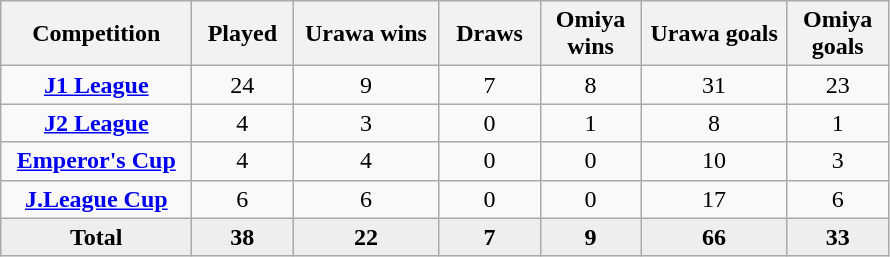<table class="wikitable" style="text-align:center">
<tr>
<th width="120">Competition</th>
<th width="60">Played</th>
<th width="90">Urawa wins</th>
<th width="60">Draws</th>
<th width="60">Omiya wins</th>
<th width="90">Urawa goals</th>
<th width="60">Omiya goals</th>
</tr>
<tr>
<td><strong><a href='#'>J1 League</a></strong></td>
<td>24</td>
<td>9</td>
<td>7</td>
<td>8</td>
<td>31</td>
<td>23</td>
</tr>
<tr>
<td><strong><a href='#'>J2 League</a></strong></td>
<td>4</td>
<td>3</td>
<td>0</td>
<td>1</td>
<td>8</td>
<td>1</td>
</tr>
<tr>
<td><strong><a href='#'>Emperor's Cup</a></strong></td>
<td>4</td>
<td>4</td>
<td>0</td>
<td>0</td>
<td>10</td>
<td>3</td>
</tr>
<tr>
<td><strong><a href='#'>J.League Cup</a></strong></td>
<td>6</td>
<td>6</td>
<td>0</td>
<td>0</td>
<td>17</td>
<td>6</td>
</tr>
<tr bgcolor=#EEEEEE>
<td><strong>Total</strong></td>
<td><strong>38</strong></td>
<td><strong>22</strong></td>
<td><strong>7</strong></td>
<td><strong>9</strong></td>
<td><strong>66</strong></td>
<td><strong>33</strong></td>
</tr>
</table>
